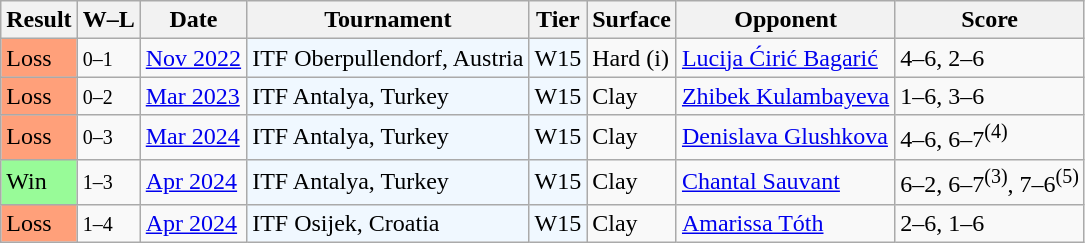<table class="sortable wikitable">
<tr>
<th>Result</th>
<th class="unsortable">W–L</th>
<th>Date</th>
<th>Tournament</th>
<th>Tier</th>
<th>Surface</th>
<th>Opponent</th>
<th class="unsortable">Score</th>
</tr>
<tr>
<td style="background:#ffa07a;">Loss</td>
<td><small>0–1</small></td>
<td><a href='#'>Nov 2022</a></td>
<td style="background:#f0f8ff;">ITF Oberpullendorf, Austria</td>
<td style="background:#f0f8ff;">W15</td>
<td>Hard (i)</td>
<td> <a href='#'>Lucija Ćirić Bagarić</a></td>
<td>4–6, 2–6</td>
</tr>
<tr>
<td style="background:#ffa07a;">Loss</td>
<td><small>0–2</small></td>
<td><a href='#'>Mar 2023</a></td>
<td style="background:#f0f8ff;">ITF Antalya, Turkey</td>
<td style="background:#f0f8ff;">W15</td>
<td>Clay</td>
<td> <a href='#'>Zhibek Kulambayeva</a></td>
<td>1–6, 3–6</td>
</tr>
<tr>
<td style="background:#ffa07a;">Loss</td>
<td><small>0–3</small></td>
<td><a href='#'>Mar 2024</a></td>
<td style="background:#f0f8ff;">ITF Antalya, Turkey</td>
<td style="background:#f0f8ff;">W15</td>
<td>Clay</td>
<td> <a href='#'>Denislava Glushkova</a></td>
<td>4–6, 6–7<sup>(4)</sup></td>
</tr>
<tr>
<td style="background:#98FB98;">Win</td>
<td><small>1–3</small></td>
<td><a href='#'>Apr 2024</a></td>
<td style="background:#f0f8ff;">ITF Antalya, Turkey</td>
<td style="background:#f0f8ff;">W15</td>
<td>Clay</td>
<td> <a href='#'>Chantal Sauvant</a></td>
<td>6–2, 6–7<sup>(3)</sup>, 7–6<sup>(5)</sup></td>
</tr>
<tr>
<td style="background:#ffa07a;">Loss</td>
<td><small>1–4</small></td>
<td><a href='#'>Apr 2024</a></td>
<td style="background:#f0f8ff;">ITF Osijek, Croatia</td>
<td style="background:#f0f8ff;">W15</td>
<td>Clay</td>
<td> <a href='#'>Amarissa Tóth</a></td>
<td>2–6, 1–6</td>
</tr>
</table>
